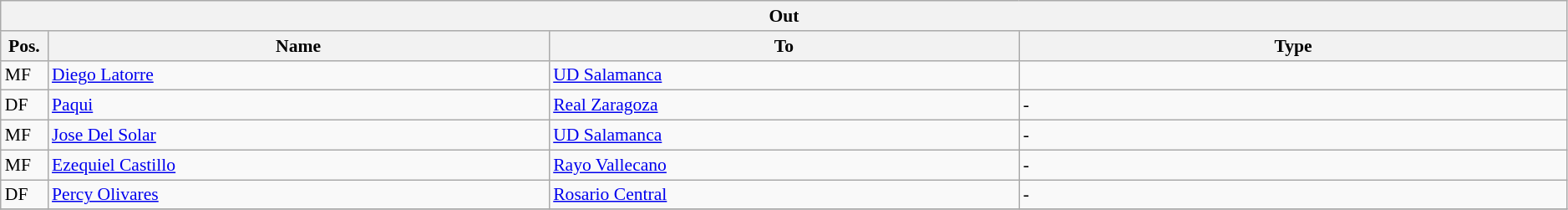<table class="wikitable" style="font-size:90%;width:99%;">
<tr>
<th colspan="4">Out</th>
</tr>
<tr>
<th width=3%>Pos.</th>
<th width=32%>Name</th>
<th width=30%>To</th>
<th width=35%>Type</th>
</tr>
<tr>
<td>MF</td>
<td><a href='#'>Diego Latorre</a></td>
<td><a href='#'>UD Salamanca</a></td>
<td></td>
</tr>
<tr>
<td>DF</td>
<td><a href='#'>Paqui</a></td>
<td><a href='#'>Real Zaragoza</a></td>
<td>-</td>
</tr>
<tr>
<td>MF</td>
<td><a href='#'>Jose Del Solar</a></td>
<td><a href='#'>UD Salamanca</a></td>
<td>-</td>
</tr>
<tr>
<td>MF</td>
<td><a href='#'>Ezequiel Castillo</a></td>
<td><a href='#'>Rayo Vallecano</a></td>
<td>-</td>
</tr>
<tr>
<td>DF</td>
<td><a href='#'>Percy Olivares</a></td>
<td><a href='#'>Rosario Central</a></td>
<td>-</td>
</tr>
<tr>
</tr>
</table>
